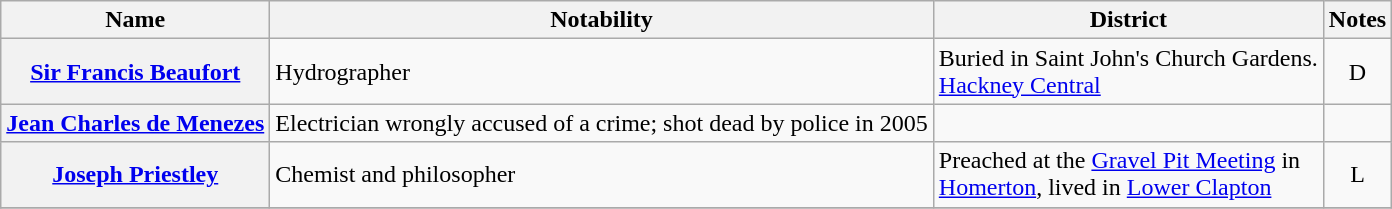<table class="wikitable plainrowheaders sortable">
<tr>
<th scope="col">Name</th>
<th scope="col">Notability</th>
<th scope="col">District</th>
<th scope="col">Notes</th>
</tr>
<tr>
<th scope="row"><a href='#'>Sir Francis Beaufort</a></th>
<td>Hydrographer</td>
<td>Buried in Saint John's Church Gardens.<br><a href='#'>Hackney Central</a></td>
<td style="text-align:center;">D</td>
</tr>
<tr>
<th scope="row"><a href='#'>Jean Charles de Menezes</a></th>
<td>Electrician wrongly accused of a crime; shot dead by police in 2005</td>
<td></td>
<td></td>
</tr>
<tr>
<th scope="row"><a href='#'>Joseph Priestley</a></th>
<td>Chemist and philosopher</td>
<td>Preached at the <a href='#'>Gravel Pit Meeting</a> in<br><a href='#'>Homerton</a>, lived in <a href='#'>Lower Clapton</a></td>
<td style="text-align:center;">L</td>
</tr>
<tr>
</tr>
</table>
